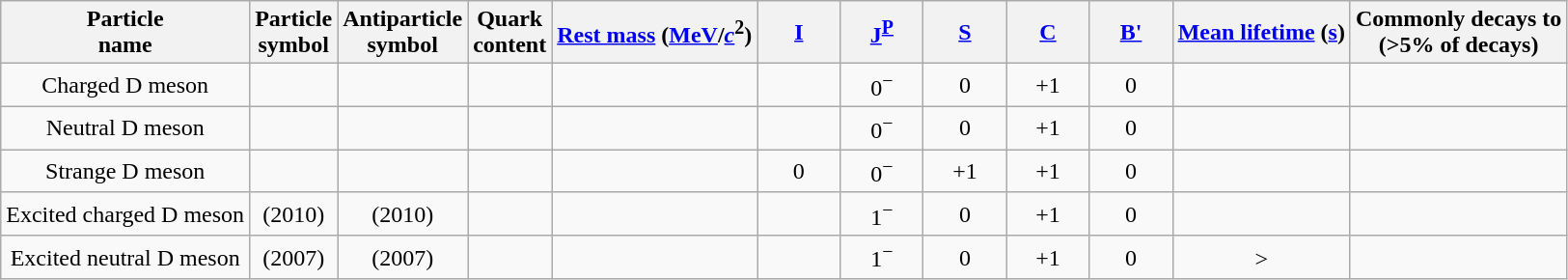<table class="wikitable sortable" style="text-align:center;">
<tr>
<th class=unsortable>Particle <br>name</th>
<th>Particle <br>symbol</th>
<th>Antiparticle <br>symbol</th>
<th class=unsortable>Quark <br>content</th>
<th><a href='#'>Rest mass</a> (<a href='#'>MeV</a>/<a href='#'><em>c</em></a><sup>2</sup>)</th>
<th width="50"><a href='#'>I</a></th>
<th width="50"><a href='#'>J</a><sup><a href='#'>P</a></sup></th>
<th width="50"><a href='#'>S</a></th>
<th width="50"><a href='#'>C</a></th>
<th width="50"><a href='#'>B'</a></th>
<th><a href='#'>Mean lifetime</a> (<a href='#'>s</a>)</th>
<th class=unsortable>Commonly decays to <br>(>5% of decays)</th>
</tr>
<tr>
<td>Charged D meson</td>
<td></td>
<td></td>
<td></td>
<td></td>
<td></td>
<td>0<sup>−</sup></td>
<td>0</td>
<td>+1</td>
<td>0</td>
<td></td>
<td></td>
</tr>
<tr>
<td>Neutral D meson</td>
<td></td>
<td></td>
<td></td>
<td></td>
<td></td>
<td>0<sup>−</sup></td>
<td>0</td>
<td>+1</td>
<td>0</td>
<td></td>
<td></td>
</tr>
<tr>
<td>Strange D meson</td>
<td></td>
<td></td>
<td></td>
<td></td>
<td>0</td>
<td>0<sup><span>−</span></sup></td>
<td>+1</td>
<td>+1</td>
<td>0</td>
<td></td>
<td></td>
</tr>
<tr>
<td>Excited charged D meson</td>
<td>(2010)</td>
<td>(2010)</td>
<td></td>
<td></td>
<td><span></span></td>
<td><span>1</span><sup><span>−</span></sup></td>
<td>0</td>
<td>+1</td>
<td>0</td>
<td><sup></sup></td>
<td><br></td>
</tr>
<tr>
<td>Excited neutral D meson</td>
<td>(2007)</td>
<td>(2007)</td>
<td></td>
<td></td>
<td><span></span></td>
<td><span>1</span><sup><span>−</span></sup></td>
<td>0</td>
<td>+1</td>
<td>0</td>
<td>><sup></sup></td>
<td><br></td>
</tr>
</table>
